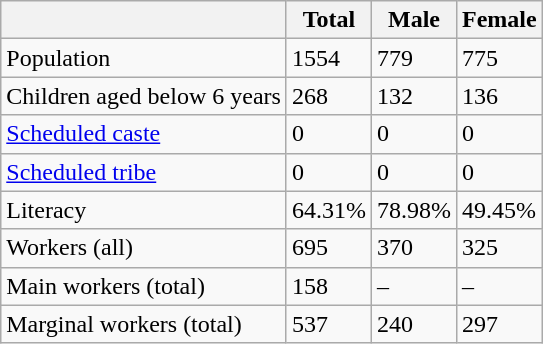<table class="wikitable sortable">
<tr>
<th></th>
<th>Total</th>
<th>Male</th>
<th>Female</th>
</tr>
<tr>
<td>Population</td>
<td>1554</td>
<td>779</td>
<td>775</td>
</tr>
<tr>
<td>Children aged below 6 years</td>
<td>268</td>
<td>132</td>
<td>136</td>
</tr>
<tr>
<td><a href='#'>Scheduled caste</a></td>
<td>0</td>
<td>0</td>
<td>0</td>
</tr>
<tr>
<td><a href='#'>Scheduled tribe</a></td>
<td>0</td>
<td>0</td>
<td>0</td>
</tr>
<tr>
<td>Literacy</td>
<td>64.31%</td>
<td>78.98%</td>
<td>49.45%</td>
</tr>
<tr>
<td>Workers (all)</td>
<td>695</td>
<td>370</td>
<td>325</td>
</tr>
<tr>
<td>Main workers (total)</td>
<td>158</td>
<td>–</td>
<td>–</td>
</tr>
<tr>
<td>Marginal workers (total)</td>
<td>537</td>
<td>240</td>
<td>297</td>
</tr>
</table>
